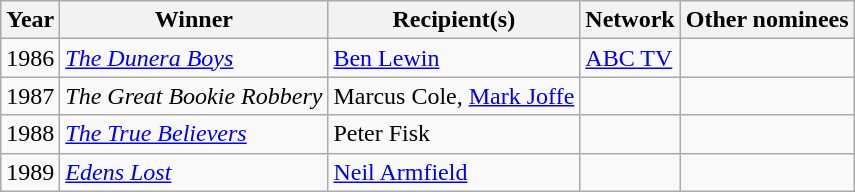<table class="wikitable">
<tr>
<th>Year</th>
<th>Winner</th>
<th>Recipient(s)</th>
<th>Network</th>
<th>Other nominees</th>
</tr>
<tr>
<td>1986</td>
<td><em><a href='#'>The Dunera Boys</a></em></td>
<td><a href='#'>Ben Lewin</a></td>
<td><a href='#'>ABC TV</a></td>
<td></td>
</tr>
<tr>
<td>1987</td>
<td><em>The Great Bookie Robbery</em></td>
<td>Marcus Cole, <a href='#'>Mark Joffe</a></td>
<td></td>
<td></td>
</tr>
<tr>
<td>1988</td>
<td><em><a href='#'>The True Believers</a></em></td>
<td>Peter Fisk</td>
<td></td>
<td></td>
</tr>
<tr>
<td>1989</td>
<td><em><a href='#'>Edens Lost</a></em></td>
<td><a href='#'>Neil Armfield</a></td>
<td></td>
<td></td>
</tr>
</table>
